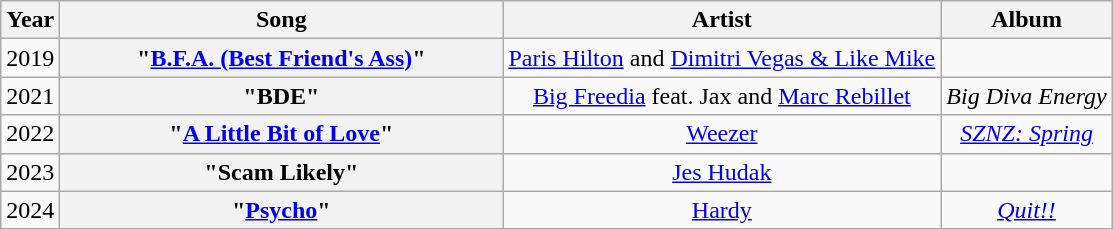<table class="wikitable plainrowheaders" style="text-align:center;">
<tr ">
<th>Year</th>
<th style="width:18em;">Song</th>
<th>Artist</th>
<th>Album</th>
</tr>
<tr>
<td>2019</td>
<th scope="row">"<a href='#'>B.F.A. (Best Friend's Ass)</a>"</th>
<td><a href='#'>Paris Hilton</a> and <a href='#'>Dimitri Vegas & Like Mike</a></td>
<td></td>
</tr>
<tr>
<td>2021</td>
<th scope="row">"BDE"</th>
<td><a href='#'>Big Freedia</a> feat. Jax and <a href='#'>Marc Rebillet</a></td>
<td><em>Big Diva Energy</em></td>
</tr>
<tr>
<td>2022</td>
<th scope="row">"<a href='#'>A Little Bit of Love</a>"</th>
<td><a href='#'>Weezer</a></td>
<td><em><a href='#'>SZNZ: Spring</a></em></td>
</tr>
<tr>
<td>2023</td>
<th scope="row">"Scam Likely"</th>
<td><a href='#'>Jes Hudak</a></td>
<td></td>
</tr>
<tr>
<td>2024</td>
<th scope="row">"<a href='#'>Psycho</a>"</th>
<td><a href='#'>Hardy</a></td>
<td><em><a href='#'>Quit!!</a></em></td>
</tr>
</table>
